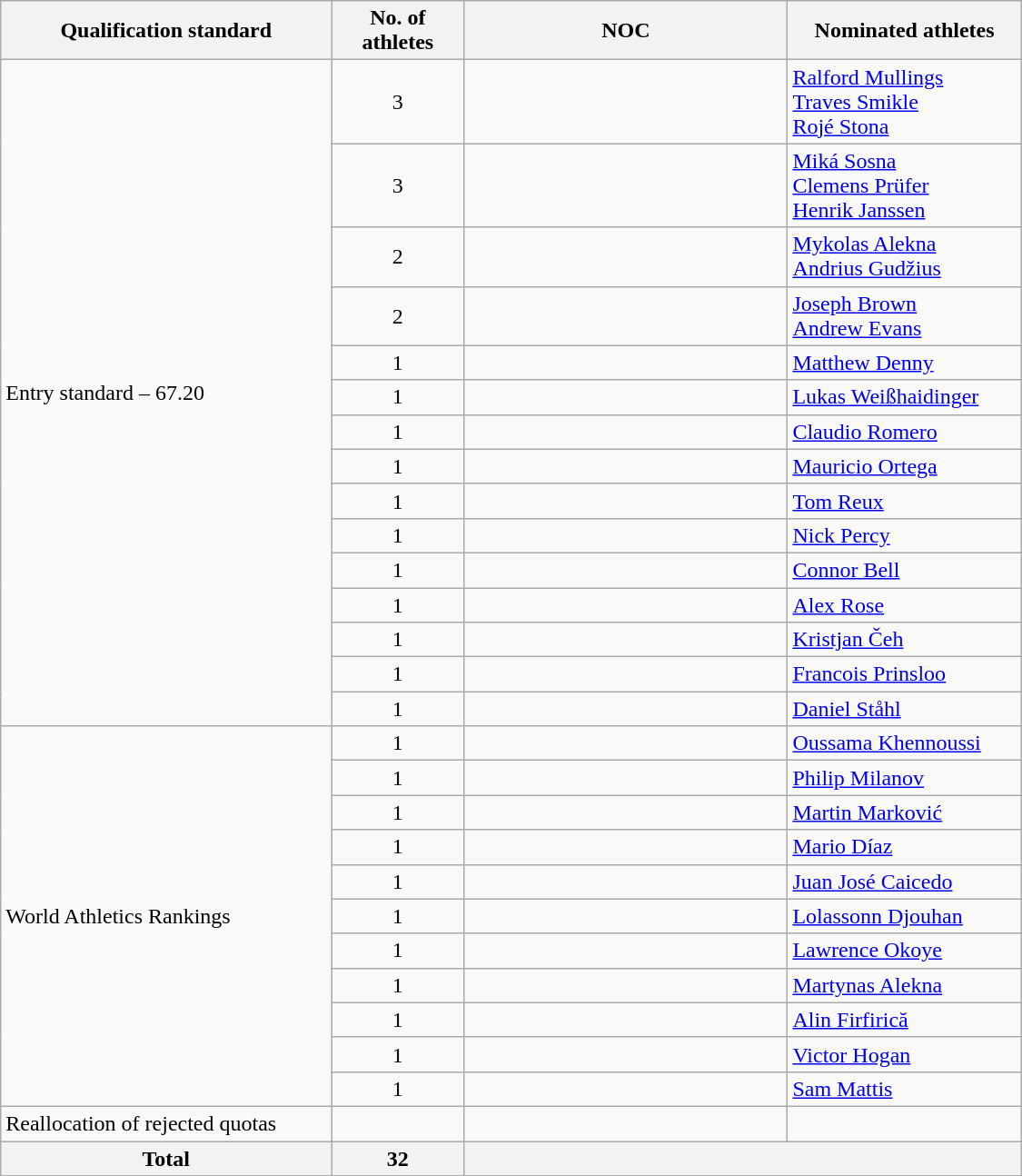<table class="wikitable sortable" style="text-align:left; width:750px;">
<tr>
<th>Qualification standard</th>
<th width=90>No. of athletes</th>
<th width=230>NOC</th>
<th>Nominated athletes</th>
</tr>
<tr>
<td rowspan=15>Entry standard – 67.20</td>
<td align=center>3</td>
<td></td>
<td><a href='#'>Ralford Mullings</a><br><a href='#'>Traves Smikle</a><br><a href='#'>Rojé Stona</a></td>
</tr>
<tr>
<td align=center>3</td>
<td></td>
<td><a href='#'>Miká Sosna</a><br><a href='#'>Clemens Prüfer</a><br><a href='#'>Henrik Janssen</a></td>
</tr>
<tr>
<td align=center>2</td>
<td></td>
<td><a href='#'>Mykolas Alekna</a><br><a href='#'>Andrius Gudžius</a></td>
</tr>
<tr>
<td align=center>2</td>
<td></td>
<td><a href='#'>Joseph Brown</a><br><a href='#'>Andrew Evans</a></td>
</tr>
<tr>
<td align=center>1</td>
<td></td>
<td><a href='#'>Matthew Denny</a></td>
</tr>
<tr>
<td align=center>1</td>
<td></td>
<td><a href='#'>Lukas Weißhaidinger</a></td>
</tr>
<tr>
<td align=center>1</td>
<td></td>
<td><a href='#'>Claudio Romero</a></td>
</tr>
<tr>
<td align=center>1</td>
<td></td>
<td><a href='#'>Mauricio Ortega</a></td>
</tr>
<tr>
<td align=center>1</td>
<td></td>
<td><a href='#'>Tom Reux</a></td>
</tr>
<tr>
<td align=center>1</td>
<td></td>
<td><a href='#'>Nick Percy</a></td>
</tr>
<tr>
<td align=center>1</td>
<td></td>
<td><a href='#'>Connor Bell</a></td>
</tr>
<tr>
<td align=center>1</td>
<td></td>
<td><a href='#'>Alex Rose</a></td>
</tr>
<tr>
<td align=center>1</td>
<td></td>
<td><a href='#'>Kristjan Čeh</a></td>
</tr>
<tr>
<td align=center>1</td>
<td></td>
<td><a href='#'>Francois Prinsloo</a></td>
</tr>
<tr>
<td align=center>1</td>
<td></td>
<td><a href='#'>Daniel Ståhl</a></td>
</tr>
<tr>
<td rowspan=11>World Athletics Rankings</td>
<td align=center>1</td>
<td></td>
<td><a href='#'>Oussama Khennoussi</a></td>
</tr>
<tr>
<td align=center>1</td>
<td></td>
<td><a href='#'>Philip Milanov</a></td>
</tr>
<tr>
<td align=center>1</td>
<td></td>
<td><a href='#'>Martin Marković</a></td>
</tr>
<tr>
<td align=center>1</td>
<td></td>
<td><a href='#'>Mario Díaz</a></td>
</tr>
<tr>
<td align=center>1</td>
<td></td>
<td><a href='#'>Juan José Caicedo</a></td>
</tr>
<tr>
<td align=center>1</td>
<td></td>
<td><a href='#'>Lolassonn Djouhan</a></td>
</tr>
<tr>
<td align=center>1</td>
<td></td>
<td><a href='#'>Lawrence Okoye</a></td>
</tr>
<tr>
<td align=center>1</td>
<td></td>
<td><a href='#'>Martynas Alekna</a></td>
</tr>
<tr>
<td align=center>1</td>
<td></td>
<td><a href='#'>Alin Firfirică</a></td>
</tr>
<tr>
<td align=center>1</td>
<td></td>
<td><a href='#'>Victor Hogan</a></td>
</tr>
<tr>
<td align=center>1</td>
<td></td>
<td><a href='#'>Sam Mattis</a></td>
</tr>
<tr>
<td>Reallocation of rejected quotas</td>
<td align=center></td>
<td></td>
<td></td>
</tr>
<tr>
<th>Total</th>
<th>32</th>
<th colspan=2></th>
</tr>
</table>
